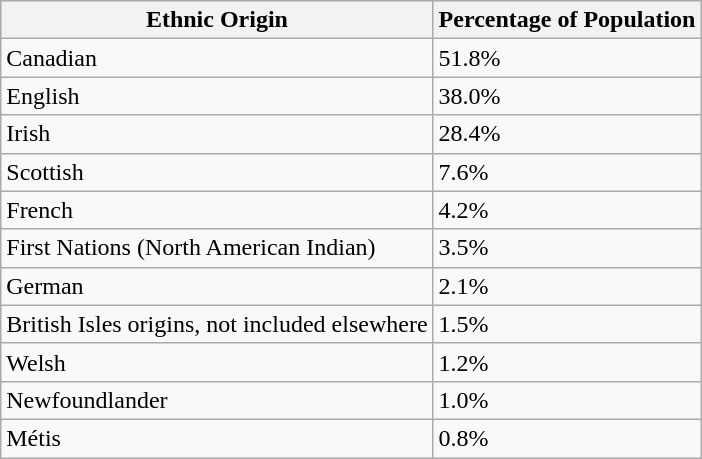<table class="wikitable">
<tr>
<th>Ethnic Origin</th>
<th>Percentage of Population</th>
</tr>
<tr>
<td>Canadian</td>
<td>51.8%</td>
</tr>
<tr>
<td>English</td>
<td>38.0%</td>
</tr>
<tr>
<td>Irish</td>
<td>28.4%</td>
</tr>
<tr>
<td>Scottish</td>
<td>7.6%</td>
</tr>
<tr>
<td>French</td>
<td>4.2%</td>
</tr>
<tr>
<td>First Nations (North American Indian)</td>
<td>3.5%</td>
</tr>
<tr>
<td>German</td>
<td>2.1%</td>
</tr>
<tr>
<td>British Isles origins, not included elsewhere</td>
<td>1.5%</td>
</tr>
<tr>
<td>Welsh</td>
<td>1.2%</td>
</tr>
<tr>
<td>Newfoundlander</td>
<td>1.0%</td>
</tr>
<tr>
<td>Métis</td>
<td>0.8%</td>
</tr>
</table>
